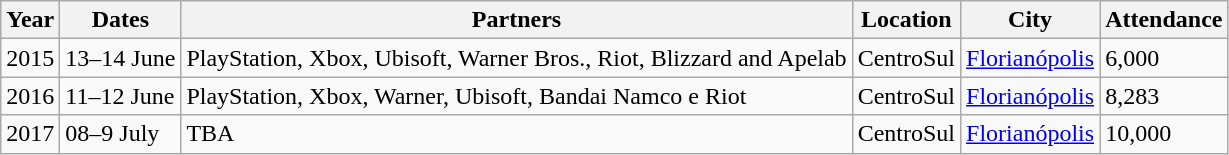<table class="wikitable sortable">
<tr>
<th>Year</th>
<th>Dates</th>
<th>Partners</th>
<th>Location</th>
<th>City</th>
<th>Attendance</th>
</tr>
<tr>
<td>2015</td>
<td>13–14 June</td>
<td>PlayStation, Xbox, Ubisoft, Warner Bros., Riot, Blizzard and Apelab</td>
<td>CentroSul</td>
<td><a href='#'>Florianópolis</a></td>
<td>6,000</td>
</tr>
<tr>
<td>2016</td>
<td>11–12 June</td>
<td>PlayStation, Xbox, Warner, Ubisoft, Bandai Namco e Riot</td>
<td>CentroSul</td>
<td><a href='#'>Florianópolis</a></td>
<td>8,283</td>
</tr>
<tr>
<td>2017</td>
<td>08–9 July</td>
<td>TBA</td>
<td>CentroSul</td>
<td><a href='#'>Florianópolis</a></td>
<td>10,000</td>
</tr>
</table>
